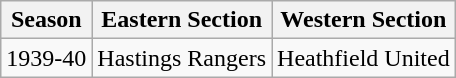<table class="wikitable" style="text-align: center;">
<tr>
<th>Season</th>
<th>Eastern Section</th>
<th>Western Section</th>
</tr>
<tr>
<td>1939-40</td>
<td>Hastings Rangers</td>
<td>Heathfield United</td>
</tr>
</table>
